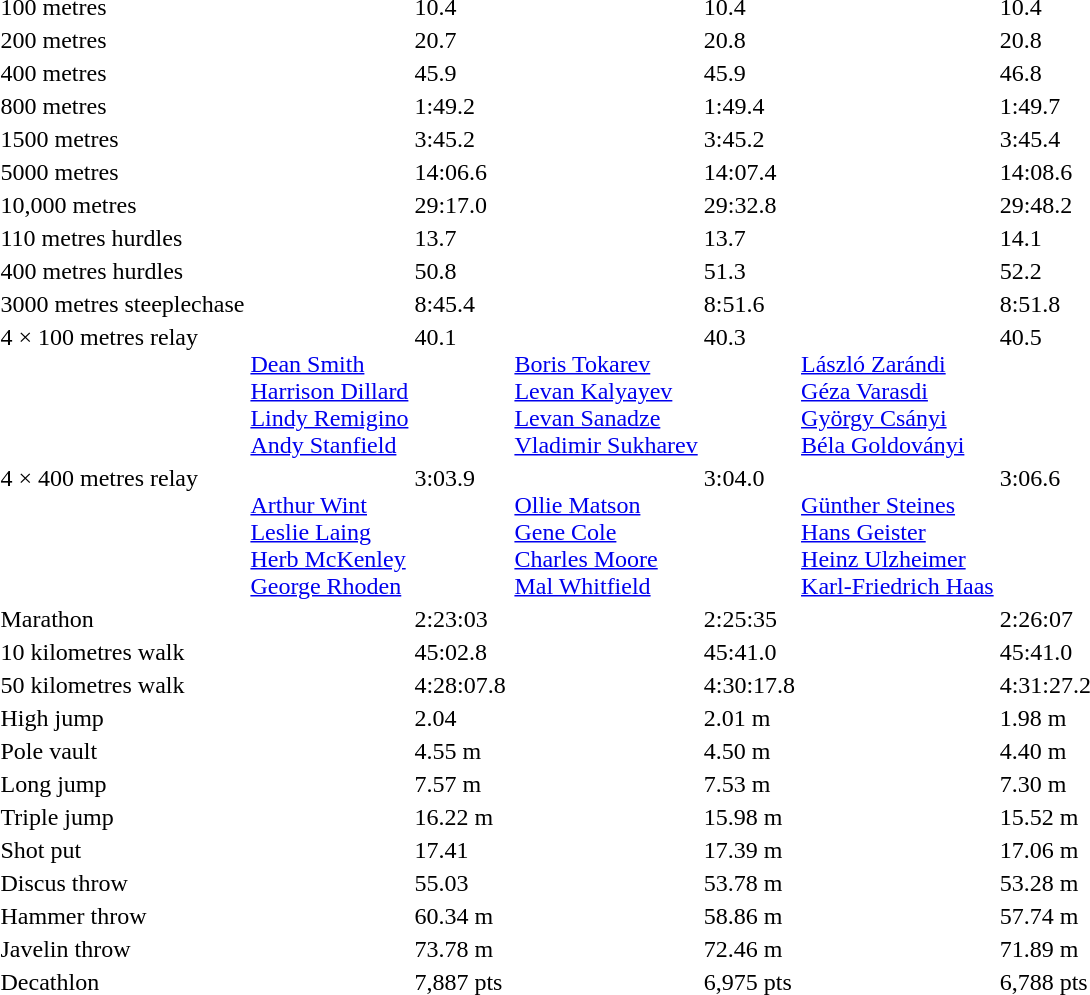<table>
<tr>
<td>100 metres<br></td>
<td></td>
<td>10.4</td>
<td></td>
<td>10.4</td>
<td></td>
<td>10.4</td>
</tr>
<tr>
<td>200 metres<br></td>
<td></td>
<td>20.7</td>
<td></td>
<td>20.8</td>
<td></td>
<td>20.8</td>
</tr>
<tr>
<td>400 metres<br></td>
<td></td>
<td>45.9 </td>
<td></td>
<td>45.9</td>
<td></td>
<td>46.8</td>
</tr>
<tr>
<td>800 metres<br></td>
<td></td>
<td>1:49.2</td>
<td></td>
<td>1:49.4</td>
<td></td>
<td>1:49.7</td>
</tr>
<tr>
<td>1500 metres<br></td>
<td></td>
<td>3:45.2 </td>
<td></td>
<td>3:45.2</td>
<td></td>
<td>3:45.4</td>
</tr>
<tr>
<td>5000 metres<br></td>
<td></td>
<td>14:06.6 </td>
<td></td>
<td>14:07.4</td>
<td></td>
<td>14:08.6</td>
</tr>
<tr>
<td>10,000 metres<br></td>
<td></td>
<td>29:17.0 </td>
<td></td>
<td>29:32.8</td>
<td></td>
<td>29:48.2</td>
</tr>
<tr>
<td>110 metres hurdles<br></td>
<td></td>
<td>13.7</td>
<td></td>
<td>13.7</td>
<td></td>
<td>14.1</td>
</tr>
<tr>
<td>400 metres hurdles<br></td>
<td></td>
<td>50.8 </td>
<td></td>
<td>51.3</td>
<td></td>
<td>52.2</td>
</tr>
<tr valign="top">
<td>3000 metres steeplechase<br></td>
<td></td>
<td>8:45.4 </td>
<td></td>
<td>8:51.6</td>
<td></td>
<td>8:51.8</td>
</tr>
<tr valign="top">
<td>4 × 100 metres relay<br></td>
<td><br><a href='#'>Dean Smith</a><br><a href='#'>Harrison Dillard</a><br><a href='#'>Lindy Remigino</a><br><a href='#'>Andy Stanfield</a></td>
<td>40.1</td>
<td><br><a href='#'>Boris Tokarev</a><br><a href='#'>Levan Kalyayev</a><br><a href='#'>Levan Sanadze</a><br><a href='#'>Vladimir Sukharev</a></td>
<td>40.3</td>
<td><br><a href='#'>László Zarándi</a><br><a href='#'>Géza Varasdi</a><br><a href='#'>György Csányi</a><br><a href='#'>Béla Goldoványi</a></td>
<td>40.5</td>
</tr>
<tr valign="top">
<td>4 × 400 metres relay<br></td>
<td><br><a href='#'>Arthur Wint</a><br><a href='#'>Leslie Laing</a><br><a href='#'>Herb McKenley</a><br><a href='#'>George Rhoden</a></td>
<td>3:03.9 </td>
<td><br><a href='#'>Ollie Matson</a><br><a href='#'>Gene Cole</a><br><a href='#'>Charles Moore</a><br><a href='#'>Mal Whitfield</a></td>
<td>3:04.0</td>
<td><br><a href='#'>Günther Steines</a><br><a href='#'>Hans Geister</a><br><a href='#'>Heinz Ulzheimer</a><br><a href='#'>Karl-Friedrich Haas</a></td>
<td>3:06.6</td>
</tr>
<tr>
<td>Marathon<br></td>
<td></td>
<td>2:23:03 </td>
<td></td>
<td>2:25:35</td>
<td></td>
<td>2:26:07</td>
</tr>
<tr>
<td>10 kilometres walk<br></td>
<td></td>
<td>45:02.8 </td>
<td></td>
<td>45:41.0</td>
<td></td>
<td>45:41.0</td>
</tr>
<tr>
<td>50 kilometres walk<br></td>
<td></td>
<td>4:28:07.8 </td>
<td></td>
<td>4:30:17.8</td>
<td></td>
<td>4:31:27.2</td>
</tr>
<tr>
<td>High jump<br></td>
<td></td>
<td>2.04 </td>
<td></td>
<td>2.01 m</td>
<td></td>
<td>1.98 m</td>
</tr>
<tr>
<td>Pole vault<br></td>
<td></td>
<td>4.55 m </td>
<td></td>
<td>4.50 m</td>
<td></td>
<td>4.40 m</td>
</tr>
<tr>
<td>Long jump<br></td>
<td></td>
<td>7.57 m</td>
<td></td>
<td>7.53 m</td>
<td></td>
<td>7.30 m</td>
</tr>
<tr>
<td>Triple jump<br></td>
<td></td>
<td>16.22 m </td>
<td></td>
<td>15.98 m</td>
<td></td>
<td>15.52 m</td>
</tr>
<tr>
<td>Shot put<br></td>
<td></td>
<td>17.41 </td>
<td></td>
<td>17.39 m</td>
<td></td>
<td>17.06 m</td>
</tr>
<tr>
<td>Discus throw<br></td>
<td></td>
<td>55.03 </td>
<td></td>
<td>53.78 m</td>
<td></td>
<td>53.28 m</td>
</tr>
<tr>
<td>Hammer throw<br></td>
<td></td>
<td>60.34 m </td>
<td></td>
<td>58.86 m</td>
<td></td>
<td>57.74 m</td>
</tr>
<tr>
<td>Javelin throw<br></td>
<td></td>
<td>73.78 m </td>
<td></td>
<td>72.46 m</td>
<td></td>
<td>71.89 m</td>
</tr>
<tr>
<td>Decathlon<br></td>
<td></td>
<td>7,887 pts </td>
<td></td>
<td>6,975 pts</td>
<td></td>
<td>6,788 pts</td>
</tr>
</table>
